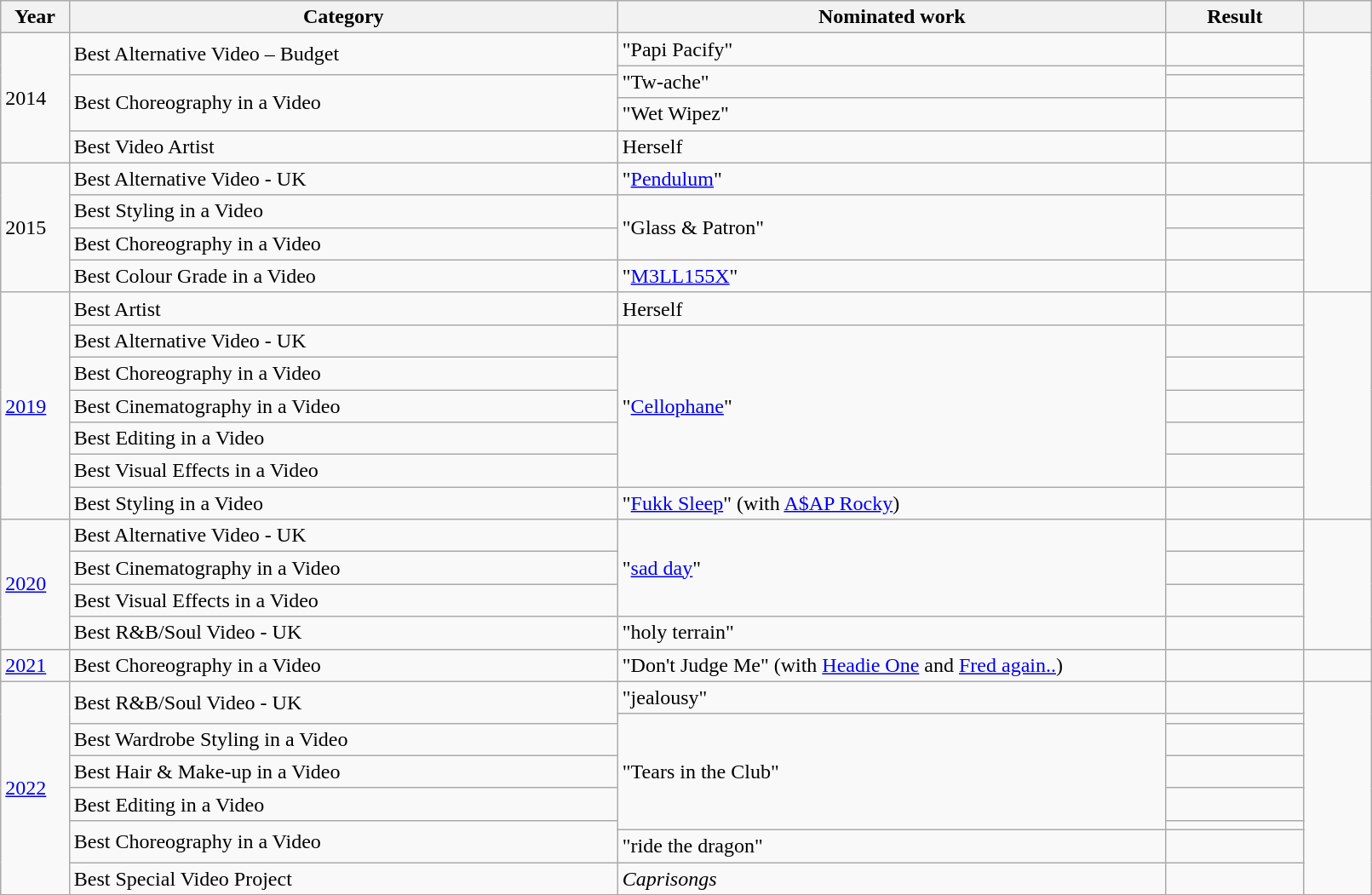<table class="wikitable" style="width:85%;">
<tr>
<th width=5%>Year</th>
<th style="width:40%;">Category</th>
<th style="width:40%;">Nominated work</th>
<th style="width:10%;">Result</th>
<th width=5%></th>
</tr>
<tr>
<td rowspan="5">2014</td>
<td rowspan="2">Best Alternative Video – Budget</td>
<td>"Papi Pacify"</td>
<td></td>
<td rowspan=5></td>
</tr>
<tr>
<td rowspan="2">"Tw-ache"</td>
<td></td>
</tr>
<tr>
<td rowspan="2">Best Choreography in a Video</td>
<td></td>
</tr>
<tr>
<td>"Wet Wipez"</td>
<td></td>
</tr>
<tr>
<td>Best Video Artist</td>
<td>Herself</td>
<td></td>
</tr>
<tr>
<td rowspan="4">2015</td>
<td>Best Alternative Video - UK</td>
<td>"<a href='#'>Pendulum</a>"</td>
<td></td>
<td rowspan=4></td>
</tr>
<tr>
<td>Best Styling in a Video</td>
<td rowspan="2">"Glass & Patron"</td>
<td></td>
</tr>
<tr>
<td>Best Choreography in a Video</td>
<td></td>
</tr>
<tr>
<td>Best Colour Grade in a Video</td>
<td>"<a href='#'>M3LL155X</a>"</td>
<td></td>
</tr>
<tr>
<td rowspan=7><a href='#'>2019</a></td>
<td>Best Artist</td>
<td>Herself</td>
<td></td>
<td rowspan=7></td>
</tr>
<tr>
<td>Best Alternative Video - UK</td>
<td rowspan=5>"<a href='#'>Cellophane</a>"</td>
<td></td>
</tr>
<tr>
<td>Best Choreography in a Video</td>
<td></td>
</tr>
<tr>
<td>Best Cinematography in a Video</td>
<td></td>
</tr>
<tr>
<td>Best Editing in a Video</td>
<td></td>
</tr>
<tr>
<td>Best Visual Effects in a Video</td>
<td></td>
</tr>
<tr>
<td>Best Styling in a Video</td>
<td>"<a href='#'>Fukk Sleep</a>" (with <a href='#'>A$AP Rocky</a>)</td>
<td></td>
</tr>
<tr>
<td rowspan="4"><a href='#'>2020</a></td>
<td>Best Alternative Video - UK</td>
<td rowspan="3">"<a href='#'>sad day</a>"</td>
<td></td>
<td rowspan=4></td>
</tr>
<tr>
<td>Best Cinematography in a Video</td>
<td></td>
</tr>
<tr>
<td>Best Visual Effects in a Video</td>
<td></td>
</tr>
<tr>
<td>Best R&B/Soul Video - UK</td>
<td>"holy terrain"</td>
<td></td>
</tr>
<tr>
<td><a href='#'>2021</a></td>
<td>Best Choreography in a Video</td>
<td>"Don't Judge Me" (with <a href='#'>Headie One</a> and <a href='#'>Fred again..</a>)</td>
<td></td>
<td></td>
</tr>
<tr>
<td rowspan="8"><a href='#'>2022</a></td>
<td rowspan="2">Best R&B/Soul Video - UK</td>
<td>"jealousy"</td>
<td></td>
<td rowspan="8"></td>
</tr>
<tr>
<td rowspan="5">"Tears in the Club" </td>
<td></td>
</tr>
<tr>
<td>Best Wardrobe Styling in a Video</td>
<td></td>
</tr>
<tr>
<td>Best Hair & Make-up in a Video</td>
<td></td>
</tr>
<tr>
<td>Best Editing in a Video</td>
<td></td>
</tr>
<tr>
<td rowspan="2">Best Choreography in a Video</td>
<td></td>
</tr>
<tr>
<td>"ride the dragon"</td>
<td></td>
</tr>
<tr>
<td>Best Special Video Project</td>
<td><em>Caprisongs</em></td>
<td></td>
</tr>
<tr>
</tr>
</table>
